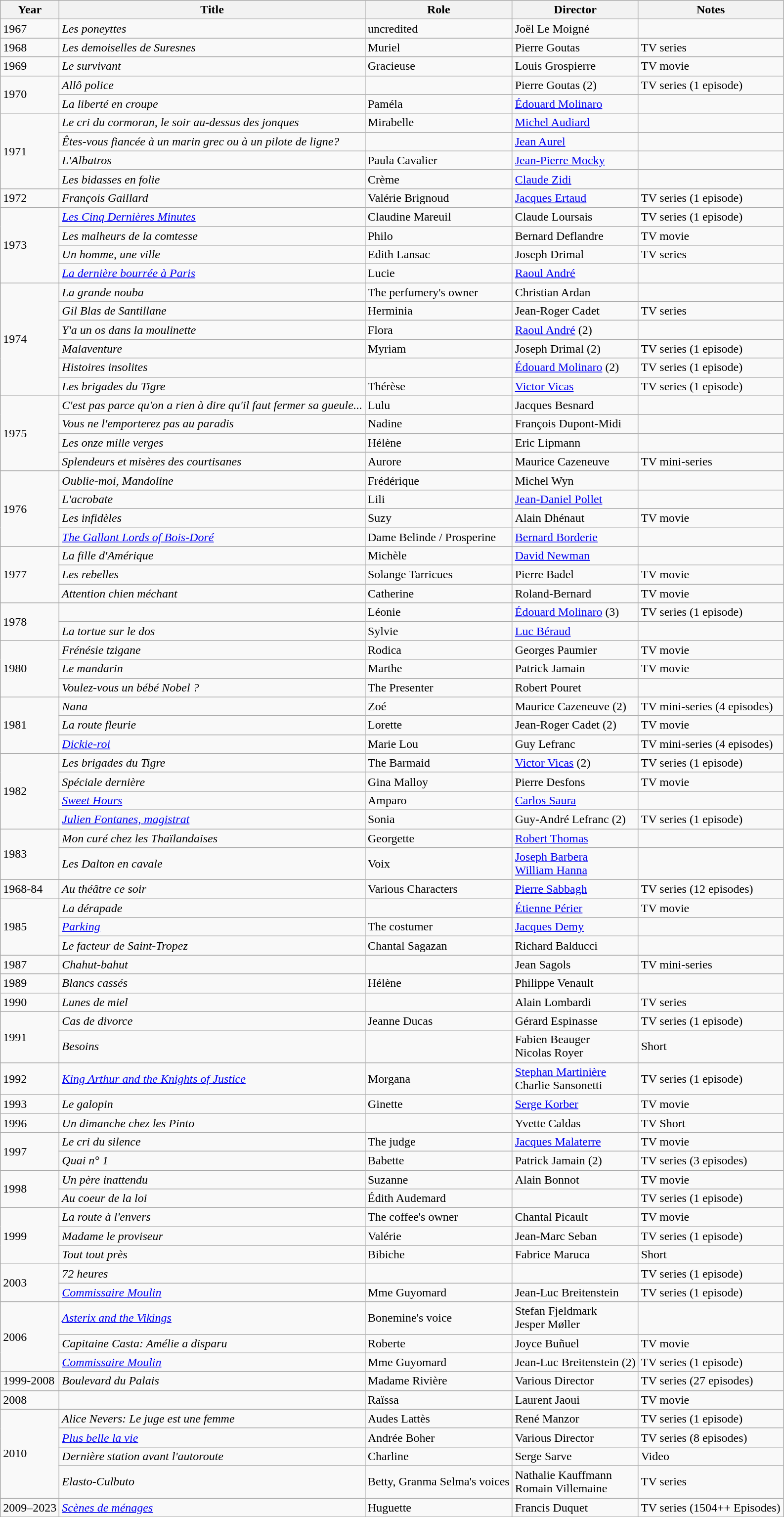<table class="wikitable sortable">
<tr>
<th>Year</th>
<th>Title</th>
<th>Role</th>
<th>Director</th>
<th class="unsortable">Notes</th>
</tr>
<tr>
<td rowspan=1>1967</td>
<td><em>Les poneyttes</em></td>
<td>uncredited</td>
<td>Joël Le Moigné</td>
<td></td>
</tr>
<tr>
<td rowspan=1>1968</td>
<td><em>Les demoiselles de Suresnes</em></td>
<td>Muriel</td>
<td>Pierre Goutas</td>
<td>TV series</td>
</tr>
<tr>
<td rowspan=1>1969</td>
<td><em>Le survivant</em></td>
<td>Gracieuse</td>
<td>Louis Grospierre</td>
<td>TV movie</td>
</tr>
<tr>
<td rowspan=2>1970</td>
<td><em>Allô police</em></td>
<td></td>
<td>Pierre Goutas (2)</td>
<td>TV series (1 episode)</td>
</tr>
<tr>
<td><em>La liberté en croupe</em></td>
<td>Paméla</td>
<td><a href='#'>Édouard Molinaro</a></td>
<td></td>
</tr>
<tr>
<td rowspan=4>1971</td>
<td><em>Le cri du cormoran, le soir au-dessus des jonques</em></td>
<td>Mirabelle</td>
<td><a href='#'>Michel Audiard</a></td>
<td></td>
</tr>
<tr>
<td><em>Êtes-vous fiancée à un marin grec ou à un pilote de ligne?</em></td>
<td></td>
<td><a href='#'>Jean Aurel</a></td>
<td></td>
</tr>
<tr>
<td><em>L'Albatros</em></td>
<td>Paula Cavalier</td>
<td><a href='#'>Jean-Pierre Mocky</a></td>
<td></td>
</tr>
<tr>
<td><em>Les bidasses en folie</em></td>
<td>Crème</td>
<td><a href='#'>Claude Zidi</a></td>
<td></td>
</tr>
<tr>
<td rowspan=1>1972</td>
<td><em>François Gaillard</em></td>
<td>Valérie Brignoud</td>
<td><a href='#'>Jacques Ertaud</a></td>
<td>TV series (1 episode)</td>
</tr>
<tr>
<td rowspan=4>1973</td>
<td><em><a href='#'>Les Cinq Dernières Minutes</a></em></td>
<td>Claudine Mareuil</td>
<td>Claude Loursais</td>
<td>TV series (1 episode)</td>
</tr>
<tr>
<td><em>Les malheurs de la comtesse</em></td>
<td>Philo</td>
<td>Bernard Deflandre</td>
<td>TV movie</td>
</tr>
<tr>
<td><em>Un homme, une ville</em></td>
<td>Edith Lansac</td>
<td>Joseph Drimal</td>
<td>TV series</td>
</tr>
<tr>
<td><em><a href='#'>La dernière bourrée à Paris</a></em></td>
<td>Lucie</td>
<td><a href='#'>Raoul André</a></td>
<td></td>
</tr>
<tr>
<td rowspan=6>1974</td>
<td><em>La grande nouba</em></td>
<td>The perfumery's owner</td>
<td>Christian Ardan</td>
<td></td>
</tr>
<tr>
<td><em>Gil Blas de Santillane</em></td>
<td>Herminia</td>
<td>Jean-Roger Cadet</td>
<td>TV series</td>
</tr>
<tr>
<td><em>Y'a un os dans la moulinette</em></td>
<td>Flora</td>
<td><a href='#'>Raoul André</a> (2)</td>
<td></td>
</tr>
<tr>
<td><em>Malaventure</em></td>
<td>Myriam</td>
<td>Joseph Drimal (2)</td>
<td>TV series (1 episode)</td>
</tr>
<tr>
<td><em>Histoires insolites</em></td>
<td></td>
<td><a href='#'>Édouard Molinaro</a> (2)</td>
<td>TV series (1 episode)</td>
</tr>
<tr>
<td><em>Les brigades du Tigre</em></td>
<td>Thérèse</td>
<td><a href='#'>Victor Vicas</a></td>
<td>TV series (1 episode)</td>
</tr>
<tr>
<td rowspan=4>1975</td>
<td><em>C'est pas parce qu'on a rien à dire qu'il faut fermer sa gueule...</em></td>
<td>Lulu</td>
<td>Jacques Besnard</td>
<td></td>
</tr>
<tr>
<td><em>Vous ne l'emporterez pas au paradis</em></td>
<td>Nadine</td>
<td>François Dupont-Midi</td>
<td></td>
</tr>
<tr>
<td><em>Les onze mille verges</em></td>
<td>Hélène</td>
<td>Eric Lipmann</td>
<td></td>
</tr>
<tr>
<td><em>Splendeurs et misères des courtisanes</em></td>
<td>Aurore</td>
<td>Maurice Cazeneuve</td>
<td>TV mini-series</td>
</tr>
<tr>
<td rowspan=4>1976</td>
<td><em>Oublie-moi, Mandoline</em></td>
<td>Frédérique</td>
<td>Michel Wyn</td>
<td></td>
</tr>
<tr>
<td><em>L'acrobate</em></td>
<td>Lili</td>
<td><a href='#'>Jean-Daniel Pollet</a></td>
<td></td>
</tr>
<tr>
<td><em>Les infidèles</em></td>
<td>Suzy</td>
<td>Alain Dhénaut</td>
<td>TV movie</td>
</tr>
<tr>
<td><em><a href='#'>The Gallant Lords of Bois-Doré</a></em></td>
<td>Dame Belinde / Prosperine</td>
<td><a href='#'>Bernard Borderie</a></td>
<td></td>
</tr>
<tr>
<td rowspan=3>1977</td>
<td><em>La fille d'Amérique</em></td>
<td>Michèle</td>
<td><a href='#'>David Newman</a></td>
<td></td>
</tr>
<tr>
<td><em>Les rebelles</em></td>
<td>Solange Tarricues</td>
<td>Pierre Badel</td>
<td>TV movie</td>
</tr>
<tr>
<td><em>Attention chien méchant</em></td>
<td>Catherine</td>
<td>Roland-Bernard</td>
<td>TV movie</td>
</tr>
<tr>
<td rowspan=2>1978</td>
<td><em></em></td>
<td>Léonie</td>
<td><a href='#'>Édouard Molinaro</a> (3)</td>
<td>TV series (1 episode)</td>
</tr>
<tr>
<td><em>La tortue sur le dos</em></td>
<td>Sylvie</td>
<td><a href='#'>Luc Béraud</a></td>
<td></td>
</tr>
<tr>
<td rowspan=3>1980</td>
<td><em>Frénésie tzigane</em></td>
<td>Rodica</td>
<td>Georges Paumier</td>
<td>TV movie</td>
</tr>
<tr>
<td><em>Le mandarin</em></td>
<td>Marthe</td>
<td>Patrick Jamain</td>
<td>TV movie</td>
</tr>
<tr>
<td><em>Voulez-vous un bébé Nobel ?</em></td>
<td>The Presenter</td>
<td>Robert Pouret</td>
<td></td>
</tr>
<tr>
<td rowspan=3>1981</td>
<td><em>Nana</em></td>
<td>Zoé</td>
<td>Maurice Cazeneuve (2)</td>
<td>TV mini-series (4 episodes)</td>
</tr>
<tr>
<td><em>La route fleurie</em></td>
<td>Lorette</td>
<td>Jean-Roger Cadet (2)</td>
<td>TV movie</td>
</tr>
<tr>
<td><em><a href='#'>Dickie-roi</a></em></td>
<td>Marie Lou</td>
<td>Guy Lefranc</td>
<td>TV mini-series (4 episodes)</td>
</tr>
<tr>
<td rowspan=4>1982</td>
<td><em>Les brigades du Tigre</em></td>
<td>The Barmaid</td>
<td><a href='#'>Victor Vicas</a> (2)</td>
<td>TV series (1 episode)</td>
</tr>
<tr>
<td><em>Spéciale dernière</em></td>
<td>Gina Malloy</td>
<td>Pierre Desfons</td>
<td>TV movie</td>
</tr>
<tr>
<td><em><a href='#'>Sweet Hours</a></em></td>
<td>Amparo</td>
<td><a href='#'>Carlos Saura</a></td>
<td></td>
</tr>
<tr>
<td><em><a href='#'>Julien Fontanes, magistrat</a></em></td>
<td>Sonia</td>
<td>Guy-André Lefranc (2)</td>
<td>TV series (1 episode)</td>
</tr>
<tr>
<td rowspan=2>1983</td>
<td><em>Mon curé chez les Thaïlandaises</em></td>
<td>Georgette</td>
<td><a href='#'>Robert Thomas</a></td>
<td></td>
</tr>
<tr>
<td><em>Les Dalton en cavale</em></td>
<td>Voix</td>
<td><a href='#'>Joseph Barbera</a><br><a href='#'>William Hanna</a></td>
<td></td>
</tr>
<tr>
<td rowspan=1>1968-84</td>
<td><em>Au théâtre ce soir</em></td>
<td>Various Characters</td>
<td><a href='#'>Pierre Sabbagh</a></td>
<td>TV series (12 episodes)</td>
</tr>
<tr>
<td rowspan=3>1985</td>
<td><em>La dérapade</em></td>
<td></td>
<td><a href='#'>Étienne Périer</a></td>
<td>TV movie</td>
</tr>
<tr>
<td><em><a href='#'>Parking</a></em></td>
<td>The costumer</td>
<td><a href='#'>Jacques Demy</a></td>
<td></td>
</tr>
<tr>
<td><em>Le facteur de Saint-Tropez</em></td>
<td>Chantal Sagazan</td>
<td>Richard Balducci</td>
<td></td>
</tr>
<tr>
<td rowspan=1>1987</td>
<td><em>Chahut-bahut</em></td>
<td></td>
<td>Jean Sagols</td>
<td>TV mini-series</td>
</tr>
<tr>
<td rowspan=1>1989</td>
<td><em>Blancs cassés</em></td>
<td>Hélène</td>
<td>Philippe Venault</td>
<td></td>
</tr>
<tr>
<td rowspan=1>1990</td>
<td><em>Lunes de miel</em></td>
<td></td>
<td>Alain Lombardi</td>
<td>TV series</td>
</tr>
<tr>
<td rowspan=2>1991</td>
<td><em>Cas de divorce</em></td>
<td>Jeanne Ducas</td>
<td>Gérard Espinasse</td>
<td>TV series (1 episode)</td>
</tr>
<tr>
<td><em>Besoins</em></td>
<td></td>
<td>Fabien Beauger<br>Nicolas Royer</td>
<td>Short</td>
</tr>
<tr>
<td rowspan=1>1992</td>
<td><em><a href='#'>King Arthur and the Knights of Justice</a></em></td>
<td>Morgana</td>
<td><a href='#'>Stephan Martinière</a><br>Charlie Sansonetti</td>
<td>TV series (1 episode)</td>
</tr>
<tr>
<td rowspan=1>1993</td>
<td><em>Le galopin</em></td>
<td>Ginette</td>
<td><a href='#'>Serge Korber</a></td>
<td>TV movie</td>
</tr>
<tr>
<td rowspan=1>1996</td>
<td><em>Un dimanche chez les Pinto</em></td>
<td></td>
<td>Yvette Caldas</td>
<td>TV Short</td>
</tr>
<tr>
<td rowspan=2>1997</td>
<td><em>Le cri du silence</em></td>
<td>The judge</td>
<td><a href='#'>Jacques Malaterre</a></td>
<td>TV movie</td>
</tr>
<tr>
<td><em>Quai n° 1</em></td>
<td>Babette</td>
<td>Patrick Jamain (2)</td>
<td>TV series (3 episodes)</td>
</tr>
<tr>
<td rowspan=2>1998</td>
<td><em>Un père inattendu</em></td>
<td>Suzanne</td>
<td>Alain Bonnot</td>
<td>TV movie</td>
</tr>
<tr>
<td><em>Au coeur de la loi</em></td>
<td>Édith Audemard</td>
<td></td>
<td>TV series (1 episode)</td>
</tr>
<tr>
<td rowspan=3>1999</td>
<td><em>La route à l'envers</em></td>
<td>The coffee's owner</td>
<td>Chantal Picault</td>
<td>TV movie</td>
</tr>
<tr>
<td><em>Madame le proviseur</em></td>
<td>Valérie</td>
<td>Jean-Marc Seban</td>
<td>TV series (1 episode)</td>
</tr>
<tr>
<td><em>Tout tout près</em></td>
<td>Bibiche</td>
<td>Fabrice Maruca</td>
<td>Short</td>
</tr>
<tr>
<td rowspan=2>2003</td>
<td><em>72 heures</em></td>
<td></td>
<td></td>
<td>TV series (1 episode)</td>
</tr>
<tr>
<td><em><a href='#'>Commissaire Moulin</a></em></td>
<td>Mme Guyomard</td>
<td>Jean-Luc Breitenstein</td>
<td>TV series (1 episode)</td>
</tr>
<tr>
<td rowspan=3>2006</td>
<td><em><a href='#'>Asterix and the Vikings</a></em></td>
<td>Bonemine's voice</td>
<td>Stefan Fjeldmark<br>Jesper Møller</td>
<td></td>
</tr>
<tr>
<td><em>Capitaine Casta: Amélie a disparu</em></td>
<td>Roberte</td>
<td>Joyce Buñuel</td>
<td>TV movie</td>
</tr>
<tr>
<td><em><a href='#'>Commissaire Moulin</a></em></td>
<td>Mme Guyomard</td>
<td>Jean-Luc Breitenstein (2)</td>
<td>TV series (1 episode)</td>
</tr>
<tr>
<td rowspan=1>1999-2008</td>
<td><em>Boulevard du Palais</em></td>
<td>Madame Rivière</td>
<td>Various Director</td>
<td>TV series (27 episodes)</td>
</tr>
<tr>
<td rowspan=1>2008</td>
<td><em></em></td>
<td>Raïssa</td>
<td>Laurent Jaoui</td>
<td>TV movie</td>
</tr>
<tr>
<td rowspan=4>2010</td>
<td><em>Alice Nevers: Le juge est une femme</em></td>
<td>Audes Lattès</td>
<td>René Manzor</td>
<td>TV series (1 episode)</td>
</tr>
<tr>
<td><em><a href='#'>Plus belle la vie</a></em></td>
<td>Andrée Boher</td>
<td>Various Director</td>
<td>TV series (8 episodes)</td>
</tr>
<tr>
<td><em>Dernière station avant l'autoroute</em></td>
<td>Charline</td>
<td>Serge Sarve</td>
<td>Video</td>
</tr>
<tr>
<td><em>Elasto-Culbuto</em></td>
<td>Betty, Granma Selma's voices</td>
<td>Nathalie Kauffmann<br>Romain Villemaine</td>
<td>TV series</td>
</tr>
<tr>
<td rowspan=1>2009–2023</td>
<td><em><a href='#'>Scènes de ménages</a></em></td>
<td>Huguette</td>
<td>Francis Duquet</td>
<td>TV series (1504++ Episodes)</td>
</tr>
<tr>
</tr>
</table>
